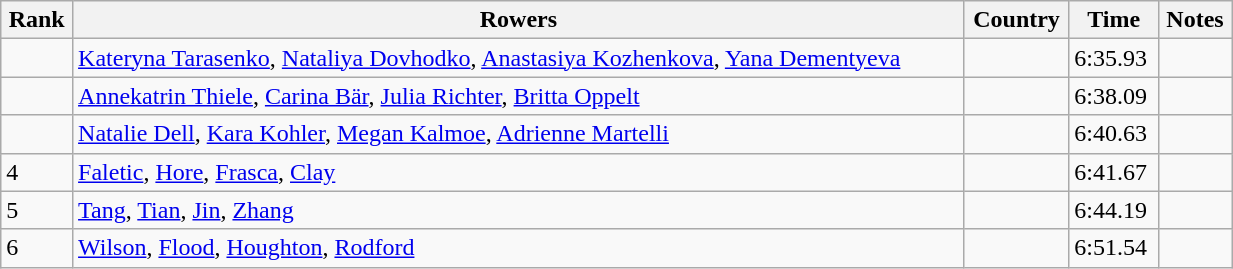<table class="wikitable sortable" width=65%>
<tr>
<th>Rank</th>
<th>Rowers</th>
<th>Country</th>
<th>Time</th>
<th>Notes</th>
</tr>
<tr>
<td></td>
<td><a href='#'>Kateryna Tarasenko</a>, <a href='#'>Nataliya Dovhodko</a>, <a href='#'>Anastasiya Kozhenkova</a>, <a href='#'>Yana Dementyeva</a></td>
<td></td>
<td>6:35.93</td>
<td></td>
</tr>
<tr>
<td></td>
<td><a href='#'>Annekatrin Thiele</a>, <a href='#'>Carina Bär</a>, <a href='#'>Julia Richter</a>, <a href='#'>Britta Oppelt</a></td>
<td></td>
<td>6:38.09</td>
<td></td>
</tr>
<tr>
<td></td>
<td><a href='#'>Natalie Dell</a>, <a href='#'>Kara Kohler</a>, <a href='#'>Megan Kalmoe</a>, <a href='#'>Adrienne Martelli</a></td>
<td></td>
<td>6:40.63</td>
<td></td>
</tr>
<tr>
<td>4</td>
<td><a href='#'>Faletic</a>, <a href='#'>Hore</a>, <a href='#'>Frasca</a>, <a href='#'>Clay</a></td>
<td></td>
<td>6:41.67</td>
<td></td>
</tr>
<tr>
<td>5</td>
<td><a href='#'>Tang</a>, <a href='#'>Tian</a>, <a href='#'>Jin</a>, <a href='#'>Zhang</a></td>
<td></td>
<td>6:44.19</td>
<td></td>
</tr>
<tr>
<td>6</td>
<td><a href='#'>Wilson</a>, <a href='#'>Flood</a>, <a href='#'>Houghton</a>, <a href='#'>Rodford</a></td>
<td></td>
<td>6:51.54</td>
<td></td>
</tr>
</table>
